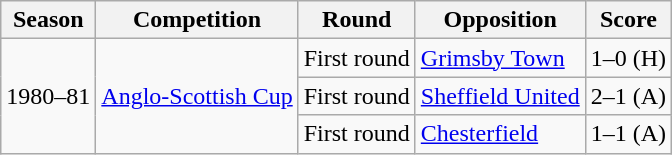<table class="wikitable">
<tr>
<th>Season</th>
<th>Competition</th>
<th>Round</th>
<th>Opposition</th>
<th>Score</th>
</tr>
<tr>
<td rowspan="3">1980–81</td>
<td rowspan="3"><a href='#'>Anglo-Scottish Cup</a></td>
<td>First round</td>
<td> <a href='#'>Grimsby Town</a></td>
<td>1–0 (H)</td>
</tr>
<tr>
<td>First round</td>
<td> <a href='#'>Sheffield United</a></td>
<td>2–1 (A)</td>
</tr>
<tr>
<td>First round</td>
<td> <a href='#'>Chesterfield</a></td>
<td>1–1 (A)</td>
</tr>
</table>
